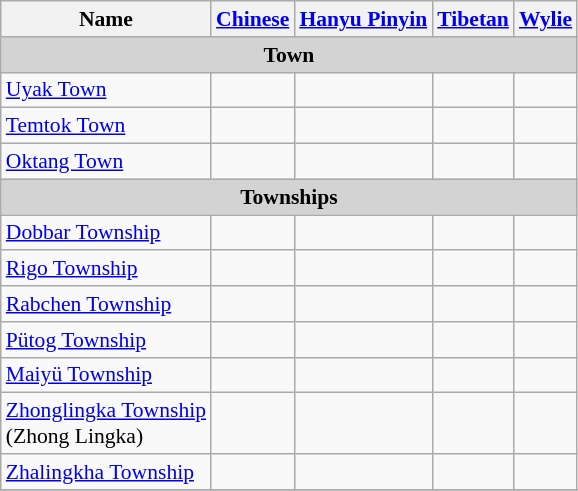<table class="wikitable"  style="font-size:90%;" align=center>
<tr>
<th>Name</th>
<th><a href='#'>Chinese</a></th>
<th><a href='#'>Hanyu Pinyin</a></th>
<th><a href='#'>Tibetan</a></th>
<th><a href='#'>Wylie</a></th>
</tr>
<tr --------->
<td colspan="7"  style="text-align:center; background:#d3d3d3;"><strong>Town</strong></td>
</tr>
<tr --------->
<td><a href='#'>Uyak Town</a></td>
<td></td>
<td></td>
<td></td>
<td></td>
</tr>
<tr>
<td><a href='#'>Temtok Town</a></td>
<td></td>
<td></td>
<td></td>
<td></td>
</tr>
<tr>
<td><a href='#'>Oktang Town</a></td>
<td></td>
<td></td>
<td></td>
<td></td>
</tr>
<tr --------->
<td colspan="7"  style="text-align:center; background:#d3d3d3;"><strong>Townships</strong></td>
</tr>
<tr --------->
<td><a href='#'>Dobbar Township</a></td>
<td></td>
<td></td>
<td></td>
<td></td>
</tr>
<tr>
<td><a href='#'>Rigo Township</a></td>
<td></td>
<td></td>
<td></td>
<td></td>
</tr>
<tr>
<td><a href='#'>Rabchen Township</a></td>
<td></td>
<td></td>
<td></td>
<td></td>
</tr>
<tr>
<td><a href='#'>Pütog Township</a></td>
<td></td>
<td></td>
<td></td>
<td></td>
</tr>
<tr>
<td><a href='#'>Maiyü Township</a></td>
<td></td>
<td></td>
<td></td>
<td></td>
</tr>
<tr>
<td><a href='#'>Zhonglingka Township</a><br>(Zhong Lingka)</td>
<td></td>
<td></td>
<td></td>
<td></td>
</tr>
<tr>
<td><a href='#'>Zhalingkha Township</a></td>
<td></td>
<td></td>
<td></td>
<td></td>
</tr>
<tr>
</tr>
</table>
